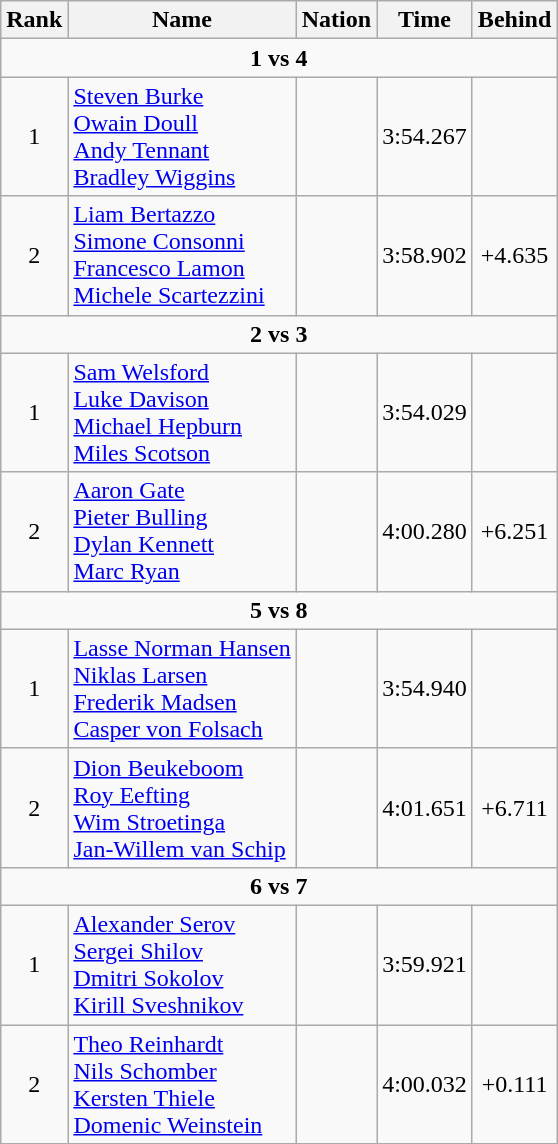<table class="wikitable" style="text-align:center">
<tr>
<th>Rank</th>
<th>Name</th>
<th>Nation</th>
<th>Time</th>
<th>Behind</th>
</tr>
<tr>
<td colspan=5><strong>1 vs 4</strong></td>
</tr>
<tr>
<td>1</td>
<td align=left><a href='#'>Steven Burke</a><br><a href='#'>Owain Doull</a><br><a href='#'>Andy Tennant</a><br><a href='#'>Bradley Wiggins</a></td>
<td align=left></td>
<td>3:54.267</td>
<td></td>
</tr>
<tr>
<td>2</td>
<td align=left><a href='#'>Liam Bertazzo</a><br><a href='#'>Simone Consonni</a><br><a href='#'>Francesco Lamon</a><br><a href='#'>Michele Scartezzini</a></td>
<td align=left></td>
<td>3:58.902</td>
<td>+4.635</td>
</tr>
<tr>
<td colspan=5><strong>2 vs 3</strong></td>
</tr>
<tr>
<td>1</td>
<td align=left><a href='#'>Sam Welsford</a><br><a href='#'>Luke Davison</a><br><a href='#'>Michael Hepburn</a><br><a href='#'>Miles Scotson</a></td>
<td align=left></td>
<td>3:54.029</td>
<td></td>
</tr>
<tr>
<td>2</td>
<td align=left><a href='#'>Aaron Gate</a><br><a href='#'>Pieter Bulling</a><br><a href='#'>Dylan Kennett</a><br><a href='#'>Marc Ryan</a></td>
<td align=left></td>
<td>4:00.280</td>
<td>+6.251</td>
</tr>
<tr>
<td colspan=5><strong>5 vs 8</strong></td>
</tr>
<tr>
<td>1</td>
<td align=left><a href='#'>Lasse Norman Hansen</a><br><a href='#'>Niklas Larsen</a><br><a href='#'>Frederik Madsen</a><br><a href='#'>Casper von Folsach</a></td>
<td align=left></td>
<td>3:54.940</td>
<td></td>
</tr>
<tr>
<td>2</td>
<td align=left><a href='#'>Dion Beukeboom</a><br><a href='#'>Roy Eefting</a><br><a href='#'>Wim Stroetinga</a><br><a href='#'>Jan-Willem van Schip</a></td>
<td align=left></td>
<td>4:01.651</td>
<td>+6.711</td>
</tr>
<tr>
<td colspan=5><strong>6 vs 7</strong></td>
</tr>
<tr>
<td>1</td>
<td align=left><a href='#'>Alexander Serov</a><br><a href='#'>Sergei Shilov</a><br><a href='#'>Dmitri Sokolov</a><br><a href='#'>Kirill Sveshnikov</a></td>
<td align=left></td>
<td>3:59.921</td>
<td></td>
</tr>
<tr>
<td>2</td>
<td align=left><a href='#'>Theo Reinhardt</a><br><a href='#'>Nils Schomber</a><br><a href='#'>Kersten Thiele</a><br><a href='#'>Domenic Weinstein</a></td>
<td align=left></td>
<td>4:00.032</td>
<td>+0.111</td>
</tr>
</table>
